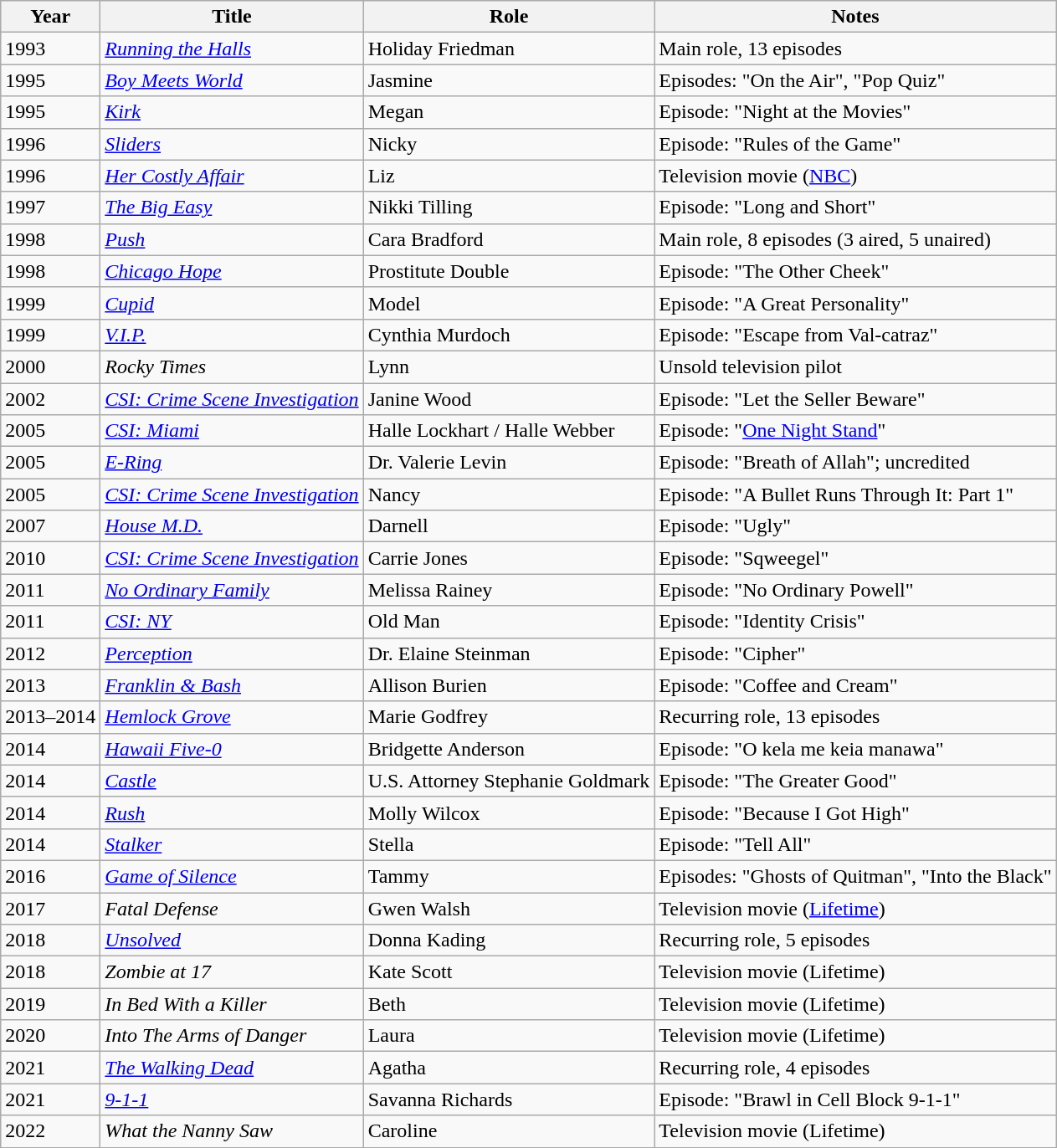<table class="wikitable sortable">
<tr>
<th>Year</th>
<th>Title</th>
<th>Role</th>
<th class="unsortable">Notes</th>
</tr>
<tr>
<td>1993</td>
<td><em><a href='#'>Running the Halls</a></em></td>
<td>Holiday Friedman</td>
<td>Main role, 13 episodes</td>
</tr>
<tr>
<td>1995</td>
<td><em><a href='#'>Boy Meets World</a></em></td>
<td>Jasmine</td>
<td>Episodes: "On the Air", "Pop Quiz"</td>
</tr>
<tr>
<td>1995</td>
<td><em><a href='#'>Kirk</a></em></td>
<td>Megan</td>
<td>Episode: "Night at the Movies"</td>
</tr>
<tr>
<td>1996</td>
<td><em><a href='#'>Sliders</a></em></td>
<td>Nicky</td>
<td>Episode: "Rules of the Game"</td>
</tr>
<tr>
<td>1996</td>
<td><em><a href='#'>Her Costly Affair</a></em></td>
<td>Liz</td>
<td>Television movie (<a href='#'>NBC</a>)</td>
</tr>
<tr>
<td>1997</td>
<td><em><a href='#'>The Big Easy</a></em></td>
<td>Nikki Tilling</td>
<td>Episode: "Long and Short"</td>
</tr>
<tr>
<td>1998</td>
<td><em><a href='#'>Push</a></em></td>
<td>Cara Bradford</td>
<td>Main role, 8 episodes (3 aired, 5 unaired)</td>
</tr>
<tr>
<td>1998</td>
<td><em><a href='#'>Chicago Hope</a></em></td>
<td>Prostitute Double</td>
<td>Episode: "The Other Cheek"</td>
</tr>
<tr>
<td>1999</td>
<td><em><a href='#'>Cupid</a></em></td>
<td>Model</td>
<td>Episode: "A Great Personality"</td>
</tr>
<tr>
<td>1999</td>
<td><em><a href='#'>V.I.P.</a></em></td>
<td>Cynthia Murdoch</td>
<td>Episode: "Escape from Val-catraz"</td>
</tr>
<tr>
<td>2000</td>
<td><em>Rocky Times</em></td>
<td>Lynn</td>
<td>Unsold television pilot</td>
</tr>
<tr>
<td>2002</td>
<td><em><a href='#'>CSI: Crime Scene Investigation</a></em></td>
<td>Janine Wood</td>
<td>Episode: "Let the Seller Beware"</td>
</tr>
<tr>
<td>2005</td>
<td><em><a href='#'>CSI: Miami</a></em></td>
<td>Halle Lockhart / Halle Webber</td>
<td>Episode: "<a href='#'>One Night Stand</a>"</td>
</tr>
<tr>
<td>2005</td>
<td><em><a href='#'>E-Ring</a></em></td>
<td>Dr. Valerie Levin</td>
<td>Episode: "Breath of Allah"; uncredited</td>
</tr>
<tr>
<td>2005</td>
<td><em><a href='#'>CSI: Crime Scene Investigation</a></em></td>
<td>Nancy</td>
<td>Episode: "A Bullet Runs Through It: Part 1"</td>
</tr>
<tr>
<td>2007</td>
<td><em><a href='#'>House M.D.</a></em></td>
<td>Darnell</td>
<td>Episode: "Ugly"</td>
</tr>
<tr>
<td>2010</td>
<td><em><a href='#'>CSI: Crime Scene Investigation</a></em></td>
<td>Carrie Jones</td>
<td>Episode: "Sqweegel"</td>
</tr>
<tr>
<td>2011</td>
<td><em><a href='#'>No Ordinary Family</a></em></td>
<td>Melissa Rainey</td>
<td>Episode: "No Ordinary Powell"</td>
</tr>
<tr>
<td>2011</td>
<td><em><a href='#'>CSI: NY</a></em></td>
<td>Old Man</td>
<td>Episode: "Identity Crisis"</td>
</tr>
<tr>
<td>2012</td>
<td><em><a href='#'>Perception</a></em></td>
<td>Dr. Elaine Steinman</td>
<td>Episode: "Cipher"</td>
</tr>
<tr>
<td>2013</td>
<td><em><a href='#'>Franklin & Bash</a></em></td>
<td>Allison Burien</td>
<td>Episode: "Coffee and Cream"</td>
</tr>
<tr>
<td>2013–2014</td>
<td><em><a href='#'>Hemlock Grove</a></em></td>
<td>Marie Godfrey</td>
<td>Recurring role, 13 episodes</td>
</tr>
<tr>
<td>2014</td>
<td><em><a href='#'>Hawaii Five-0</a></em></td>
<td>Bridgette Anderson</td>
<td>Episode: "O kela me keia manawa"</td>
</tr>
<tr>
<td>2014</td>
<td><em><a href='#'>Castle</a></em></td>
<td>U.S. Attorney Stephanie Goldmark</td>
<td>Episode: "The Greater Good"</td>
</tr>
<tr>
<td>2014</td>
<td><em><a href='#'>Rush</a></em></td>
<td>Molly Wilcox</td>
<td>Episode: "Because I Got High"</td>
</tr>
<tr>
<td>2014</td>
<td><em><a href='#'>Stalker</a></em></td>
<td>Stella</td>
<td>Episode: "Tell All"</td>
</tr>
<tr>
<td>2016</td>
<td><em><a href='#'>Game of Silence</a></em></td>
<td>Tammy</td>
<td>Episodes: "Ghosts of Quitman", "Into the Black"</td>
</tr>
<tr>
<td>2017</td>
<td><em>Fatal Defense</em></td>
<td>Gwen Walsh</td>
<td>Television movie (<a href='#'>Lifetime</a>)</td>
</tr>
<tr>
<td>2018</td>
<td><em><a href='#'>Unsolved</a></em></td>
<td>Donna Kading</td>
<td>Recurring role, 5 episodes</td>
</tr>
<tr>
<td>2018</td>
<td><em>Zombie at 17</em></td>
<td>Kate Scott</td>
<td>Television movie (Lifetime)</td>
</tr>
<tr>
<td>2019</td>
<td><em>In Bed With a Killer</em></td>
<td>Beth</td>
<td>Television movie (Lifetime)</td>
</tr>
<tr>
<td>2020</td>
<td><em>Into The Arms of Danger</em></td>
<td>Laura</td>
<td>Television movie (Lifetime)</td>
</tr>
<tr>
<td>2021</td>
<td><em><a href='#'>The Walking Dead</a></em></td>
<td>Agatha</td>
<td>Recurring role, 4 episodes</td>
</tr>
<tr>
<td>2021</td>
<td><em><a href='#'>9-1-1</a></em></td>
<td>Savanna Richards</td>
<td>Episode: "Brawl in Cell Block 9-1-1"</td>
</tr>
<tr>
<td>2022</td>
<td><em>What the Nanny Saw</em></td>
<td>Caroline</td>
<td>Television movie (Lifetime)</td>
</tr>
</table>
